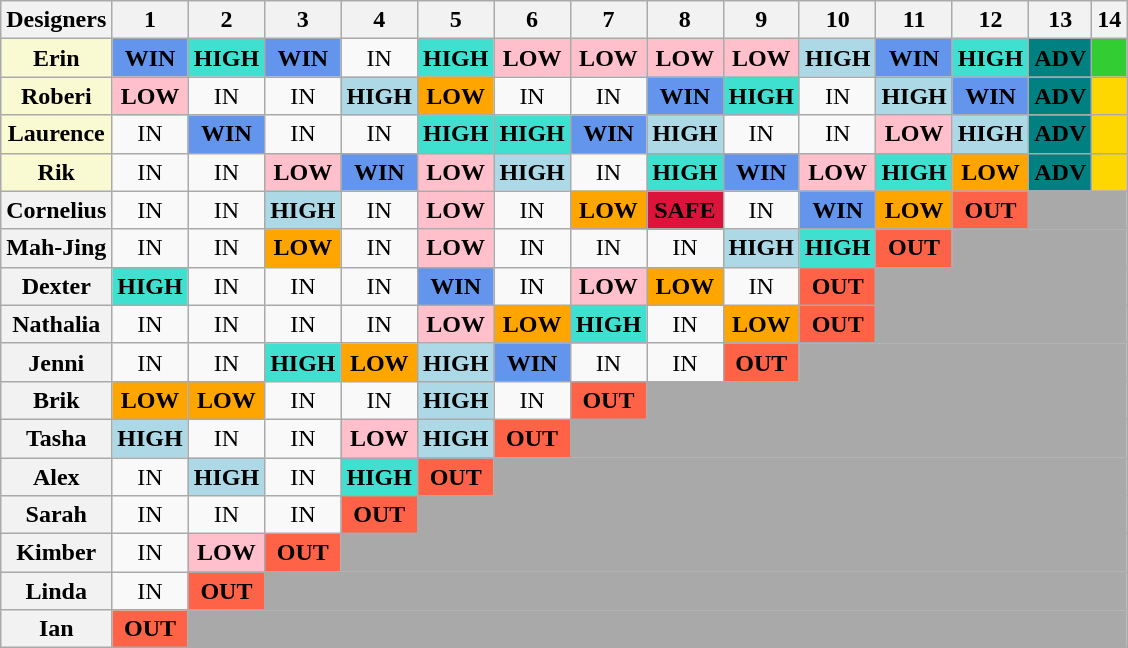<table class="wikitable" style="text-align:center">
<tr>
<th>Designers</th>
<th>1</th>
<th>2</th>
<th>3</th>
<th>4</th>
<th>5</th>
<th>6</th>
<th>7</th>
<th>8</th>
<th>9</th>
<th>10</th>
<th>11</th>
<th>12</th>
<th>13</th>
<th>14</th>
</tr>
<tr>
<th style="background:#FAFAD2;">Erin</th>
<td style="background:cornflowerblue;"><strong>WIN</strong></td>
<td style="background:turquoise;"><strong>HIGH</strong></td>
<td style="background:cornflowerblue;"><strong>WIN</strong></td>
<td>IN</td>
<td style="background:turquoise;"><strong>HIGH</strong></td>
<td style="background:pink;"><strong>LOW</strong></td>
<td style="background:pink;"><strong>LOW</strong></td>
<td style="background:pink;"><strong>LOW</strong></td>
<td style="background:pink;"><strong>LOW</strong></td>
<td style="background:lightblue;"><strong>HIGH</strong></td>
<td style="background:cornflowerblue;"><strong>WIN</strong></td>
<td style="background:turquoise;"><strong>HIGH</strong></td>
<td style="background:teal;"><strong>ADV</strong></td>
<td style="background:Limegreen;"></td>
</tr>
<tr>
<th style="background:#FAFAD2;">Roberi</th>
<td style="background:pink;"><strong>LOW</strong></td>
<td>IN</td>
<td>IN</td>
<td style="background:lightblue;"><strong>HIGH</strong></td>
<td style="background:orange;"><strong>LOW</strong></td>
<td>IN</td>
<td>IN</td>
<td style="background:cornflowerblue;"><strong>WIN</strong></td>
<td style="background:turquoise;"><strong>HIGH</strong></td>
<td>IN</td>
<td style="background:lightblue;"><strong>HIGH</strong></td>
<td style="background:cornflowerblue;"><strong>WIN</strong></td>
<td style="background:teal;"><strong>ADV</strong></td>
<td style="background:gold;"></td>
</tr>
<tr>
<th style="background:#FAFAD2;">Laurence</th>
<td>IN</td>
<td style="background:cornflowerblue;"><strong>WIN</strong></td>
<td>IN</td>
<td>IN</td>
<td style="background:turquoise;"><strong>HIGH</strong></td>
<td style="background:turquoise;"><strong>HIGH</strong></td>
<td style="background:cornflowerblue;"><strong>WIN</strong></td>
<td style="background:lightblue;"><strong>HIGH</strong></td>
<td>IN</td>
<td>IN</td>
<td style="background:pink;"><strong> LOW </strong></td>
<td style="background:lightblue;"><strong>HIGH</strong></td>
<td style="background:teal;"><strong>ADV</strong></td>
<td style="background:gold;"></td>
</tr>
<tr>
<th style="background:#FAFAD2;">Rik</th>
<td>IN</td>
<td>IN</td>
<td style="background:pink;"><strong>LOW</strong></td>
<td style="background:cornflowerblue;"><strong>WIN</strong></td>
<td style="background:pink;"><strong>LOW</strong></td>
<td style="background:lightblue;"><strong>HIGH</strong></td>
<td>IN</td>
<td style="background:turquoise;"><strong>HIGH</strong></td>
<td style="background:cornflowerblue;"><strong>WIN</strong></td>
<td style="background:pink;"><strong>LOW</strong></td>
<td style="background:turquoise;"><strong>HIGH</strong></td>
<td style="background:orange;"><strong>LOW</strong></td>
<td style="background:teal;"><strong>ADV</strong></td>
<td style="background:gold;"></td>
</tr>
<tr>
<th>Cornelius</th>
<td>IN</td>
<td>IN</td>
<td style="background:lightblue;"><strong>HIGH</strong></td>
<td>IN</td>
<td style="background:pink;"><strong>LOW</strong></td>
<td>IN</td>
<td style="background:orange;"><strong>LOW</strong></td>
<td style="background:crimson;"><strong>SAFE</strong></td>
<td>IN</td>
<td style="background:cornflowerblue;"><strong>WIN</strong></td>
<td style="background:orange;"><strong>LOW</strong></td>
<td style="background:tomato;"><strong>OUT</strong></td>
<td style="background:darkgray;" colspan="2"></td>
</tr>
<tr>
<th>Mah-Jing</th>
<td>IN</td>
<td>IN</td>
<td style="background:orange;"><strong>LOW</strong></td>
<td>IN</td>
<td style="background:pink;"><strong>LOW</strong></td>
<td>IN</td>
<td>IN</td>
<td>IN</td>
<td style="background:lightblue;"><strong>HIGH</strong></td>
<td style="background:turquoise;"><strong>HIGH</strong></td>
<td style="background:tomato;"><strong>OUT</strong></td>
<td style="background:darkgray;" colspan="3"></td>
</tr>
<tr>
<th>Dexter</th>
<td style="background:turquoise;"><strong>HIGH</strong></td>
<td>IN</td>
<td>IN</td>
<td>IN</td>
<td style="background:cornflowerblue;"><strong>WIN</strong></td>
<td>IN</td>
<td style="background:pink;"><strong>LOW</strong></td>
<td style="background:orange;"><strong>LOW</strong></td>
<td>IN</td>
<td style="background:tomato;"><strong>OUT</strong></td>
<td style="background:darkgray;" colspan="4"></td>
</tr>
<tr>
<th>Nathalia</th>
<td>IN</td>
<td>IN</td>
<td>IN</td>
<td>IN</td>
<td style="background:pink;"><strong>LOW</strong></td>
<td style="background:orange;"><strong>LOW</strong></td>
<td style="background:turquoise;"><strong>HIGH</strong></td>
<td>IN</td>
<td style="background:orange;"><strong>LOW</strong></td>
<td style="background:tomato;"><strong>OUT</strong></td>
<td style="background:darkgray;" colspan="4"></td>
</tr>
<tr>
<th>Jenni</th>
<td>IN</td>
<td>IN</td>
<td style="background:turquoise;"><strong>HIGH</strong></td>
<td style="background:orange;"><strong>LOW</strong></td>
<td style="background:lightblue;"><strong>HIGH</strong></td>
<td style="background:cornflowerblue;"><strong>WIN</strong></td>
<td>IN</td>
<td>IN</td>
<td style="background:tomato;"><strong>OUT</strong></td>
<td style="background:darkgray;" colspan="5"></td>
</tr>
<tr>
<th>Brik</th>
<td style="background:orange;"><strong>LOW</strong></td>
<td style="background:orange;"><strong>LOW</strong></td>
<td>IN</td>
<td>IN</td>
<td style="background:lightblue;"><strong>HIGH</strong></td>
<td>IN</td>
<td style="background:tomato;"><strong>OUT</strong></td>
<td style="background:darkgray;" colspan="7"></td>
</tr>
<tr>
<th>Tasha</th>
<td style="background:lightblue;"><strong>HIGH</strong></td>
<td>IN</td>
<td>IN</td>
<td style="background:pink;"><strong>LOW</strong></td>
<td style="background:lightblue;"><strong>HIGH</strong></td>
<td style="background:tomato;"><strong>OUT</strong></td>
<td style="background:darkgray;" colspan="8"></td>
</tr>
<tr>
<th>Alex</th>
<td>IN</td>
<td style="background:lightblue;"><strong>HIGH</strong></td>
<td>IN</td>
<td style="background:turquoise;"><strong>HIGH</strong></td>
<td style="background:tomato;"><strong>OUT</strong></td>
<td style="background:darkgray;" colspan="9"></td>
</tr>
<tr>
<th>Sarah</th>
<td>IN</td>
<td>IN</td>
<td>IN</td>
<td style="background:tomato;"><strong>OUT</strong></td>
<td style="background:darkgray;" colspan="10"></td>
</tr>
<tr>
<th>Kimber</th>
<td>IN</td>
<td style="background:pink;"><strong>LOW</strong></td>
<td style="background:tomato;"><strong>OUT</strong></td>
<td style="background:darkgray;" colspan="11"></td>
</tr>
<tr>
<th>Linda</th>
<td>IN</td>
<td style="background:tomato;"><strong>OUT</strong></td>
<td style="background:darkgray;" colspan="12"></td>
</tr>
<tr>
<th>Ian</th>
<td style="background:tomato;"><strong>OUT</strong></td>
<td style="background:darkgray;" colspan="13"></td>
</tr>
</table>
